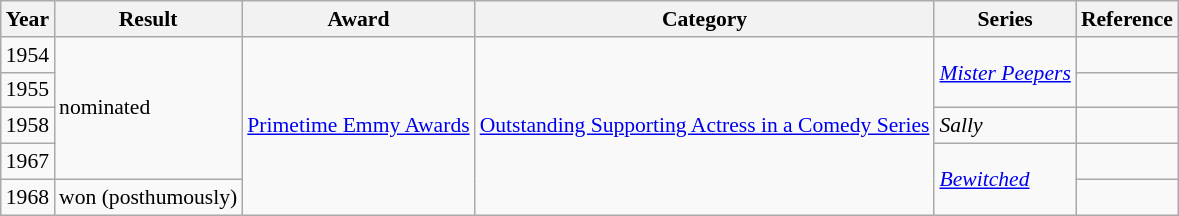<table class="wikitable" style="font-size: 90%;">
<tr>
<th>Year</th>
<th>Result</th>
<th>Award</th>
<th>Category</th>
<th>Series</th>
<th>Reference</th>
</tr>
<tr>
<td>1954</td>
<td rowspan=4>nominated</td>
<td rowspan=5><a href='#'>Primetime Emmy Awards</a></td>
<td rowspan=5><a href='#'>Outstanding Supporting Actress in a Comedy Series</a></td>
<td rowspan=2><em><a href='#'>Mister Peepers</a></em></td>
<td></td>
</tr>
<tr>
<td>1955</td>
<td></td>
</tr>
<tr>
<td>1958</td>
<td><em>Sally</em></td>
<td></td>
</tr>
<tr>
<td>1967</td>
<td rowspan=2><em><a href='#'>Bewitched</a></em></td>
<td></td>
</tr>
<tr>
<td>1968</td>
<td>won (posthumously)</td>
<td></td>
</tr>
</table>
